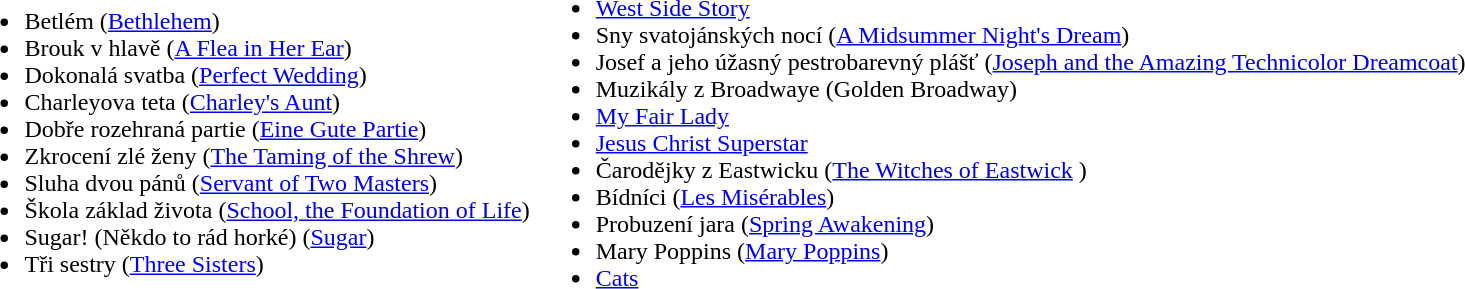<table>
<tr>
<td><br><ul><li>Betlém (<a href='#'>Bethlehem</a>)</li><li>Brouk v hlavě (<a href='#'>A Flea in Her Ear</a>)</li><li>Dokonalá svatba (<a href='#'>Perfect Wedding</a>)</li><li>Charleyova teta (<a href='#'>Charley's Aunt</a>)</li><li>Dobře rozehraná partie (<a href='#'>Eine Gute Partie</a>)</li><li>Zkrocení zlé ženy (<a href='#'>The Taming of the Shrew</a>)</li><li>Sluha dvou pánů (<a href='#'>Servant of Two Masters</a>)</li><li>Škola základ života (<a href='#'>School, the Foundation of Life</a>)</li><li>Sugar! (Někdo to rád horké) (<a href='#'>Sugar</a>)</li><li>Tři sestry (<a href='#'>Three Sisters</a>)</li></ul></td>
<td><br><ul><li><a href='#'>West Side Story</a></li><li>Sny svatojánských nocí (<a href='#'>A Midsummer Night's Dream</a>)</li><li>Josef a jeho úžasný pestrobarevný plášť (<a href='#'>Joseph and the Amazing Technicolor Dreamcoat</a>)</li><li>Muzikály z Broadwaye (Golden Broadway)</li><li><a href='#'>My Fair Lady</a></li><li><a href='#'>Jesus Christ Superstar</a></li><li>Čarodějky z Eastwicku (<a href='#'>The Witches of Eastwick</a> )</li><li>Bídníci (<a href='#'>Les Misérables</a>)</li><li>Probuzení jara (<a href='#'>Spring Awakening</a>)</li><li>Mary Poppins (<a href='#'>Mary Poppins</a>)</li><li><a href='#'>Cats</a></li></ul></td>
</tr>
</table>
